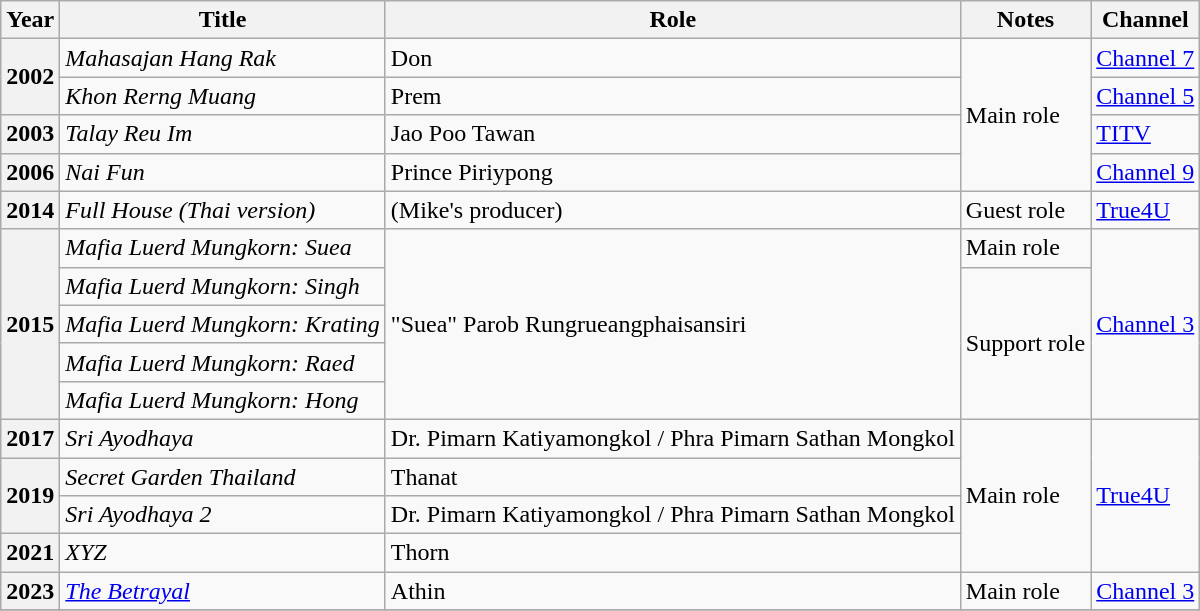<table class="wikitable sortable plainrowheaders">
<tr>
<th scope="col">Year</th>
<th scope="col">Title</th>
<th scope="col">Role</th>
<th class="unsortable" scope="col">Notes</th>
<th class="unsortable" scope="col">Channel</th>
</tr>
<tr>
<th scope="row" rowspan="2">2002</th>
<td><em>Mahasajan Hang Rak</em></td>
<td>Don</td>
<td rowspan="4">Main role</td>
<td><a href='#'>Channel 7</a></td>
</tr>
<tr>
<td><em>Khon Rerng Muang</em></td>
<td>Prem</td>
<td><a href='#'>Channel 5</a></td>
</tr>
<tr>
<th scope="row">2003</th>
<td><em>Talay Reu Im</em></td>
<td>Jao Poo Tawan</td>
<td><a href='#'>TITV</a></td>
</tr>
<tr>
<th scope="row">2006</th>
<td><em>Nai Fun</em></td>
<td>Prince Piriypong</td>
<td><a href='#'>Channel 9</a></td>
</tr>
<tr>
<th scope="row">2014</th>
<td><em>Full House</em> <em>(Thai version)</em></td>
<td>(Mike's producer)</td>
<td>Guest role</td>
<td><a href='#'>True4U</a></td>
</tr>
<tr>
<th scope="row" rowspan="5">2015</th>
<td><em>Mafia Luerd Mungkorn: Suea</em></td>
<td rowspan="5">"Suea" Parob Rungrueangphaisansiri</td>
<td>Main role</td>
<td rowspan="5"><a href='#'>Channel 3</a></td>
</tr>
<tr>
<td><em>Mafia Luerd Mungkorn: Singh</em></td>
<td rowspan="4">Support role</td>
</tr>
<tr>
<td><em>Mafia Luerd Mungkorn: Krating</em></td>
</tr>
<tr>
<td><em>Mafia Luerd Mungkorn: Raed</em></td>
</tr>
<tr>
<td><em>Mafia Luerd Mungkorn: Hong</em></td>
</tr>
<tr>
<th scope="row">2017</th>
<td><em>Sri Ayodhaya</em></td>
<td>Dr. Pimarn Katiyamongkol / Phra Pimarn Sathan Mongkol</td>
<td rowspan="4">Main role</td>
<td rowspan="4"><a href='#'>True4U</a></td>
</tr>
<tr>
<th scope="row" rowspan="2">2019</th>
<td><em>Secret Garden Thailand</em></td>
<td>Thanat</td>
</tr>
<tr>
<td><em>Sri Ayodhaya 2</em></td>
<td>Dr. Pimarn Katiyamongkol / Phra Pimarn Sathan Mongkol</td>
</tr>
<tr>
<th scope="row">2021</th>
<td><em>XYZ</em></td>
<td>Thorn</td>
</tr>
<tr>
<th scope="row">2023</th>
<td><em><a href='#'>The Betrayal</a></em></td>
<td>Athin</td>
<td>Main role</td>
<td rowspan="1"><a href='#'>Channel 3</a></td>
</tr>
<tr>
</tr>
</table>
